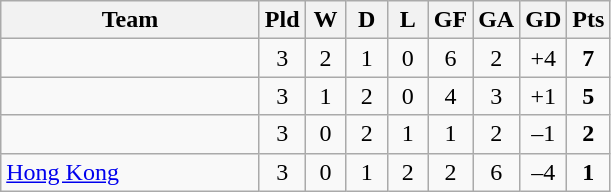<table class="wikitable" style="text-align: center;">
<tr>
<th width=165>Team</th>
<th width=20>Pld</th>
<th width=20>W</th>
<th width=20>D</th>
<th width=20>L</th>
<th width=20>GF</th>
<th width=20>GA</th>
<th width=20>GD</th>
<th width=20>Pts</th>
</tr>
<tr>
<td align=left></td>
<td>3</td>
<td>2</td>
<td>1</td>
<td>0</td>
<td>6</td>
<td>2</td>
<td>+4</td>
<td><strong>7</strong></td>
</tr>
<tr>
<td align=left></td>
<td>3</td>
<td>1</td>
<td>2</td>
<td>0</td>
<td>4</td>
<td>3</td>
<td>+1</td>
<td><strong>5</strong></td>
</tr>
<tr>
<td align=left></td>
<td>3</td>
<td>0</td>
<td>2</td>
<td>1</td>
<td>1</td>
<td>2</td>
<td>–1</td>
<td><strong>2</strong></td>
</tr>
<tr>
<td align=left> <a href='#'>Hong Kong</a></td>
<td>3</td>
<td>0</td>
<td>1</td>
<td>2</td>
<td>2</td>
<td>6</td>
<td>–4</td>
<td><strong>1</strong></td>
</tr>
</table>
